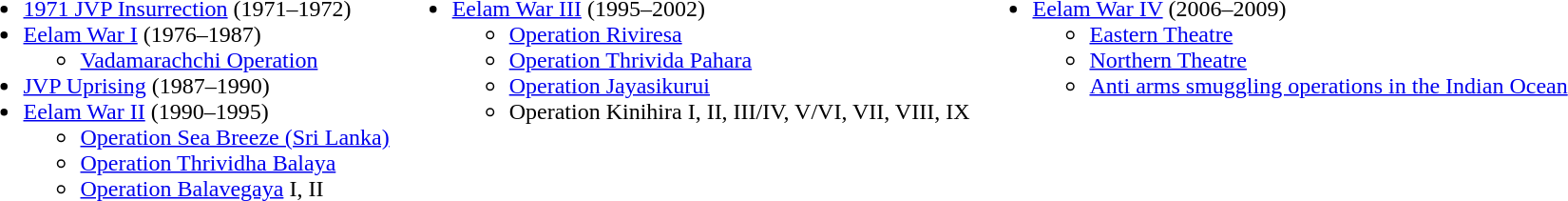<table border="0">
<tr>
<td valign="top"><br><ul><li><a href='#'>1971 JVP Insurrection</a> (1971–1972)</li><li><a href='#'>Eelam War I</a> (1976–1987)<ul><li><a href='#'>Vadamarachchi Operation</a></li></ul></li><li><a href='#'>JVP Uprising</a> (1987–1990)</li><li><a href='#'>Eelam War II</a> (1990–1995)<ul><li><a href='#'>Operation Sea Breeze (Sri Lanka)</a></li><li><a href='#'>Operation Thrividha Balaya</a></li><li><a href='#'>Operation Balavegaya</a> I, II</li></ul></li></ul></td>
<td valign="top"><br><ul><li><a href='#'>Eelam War III</a> (1995–2002)<ul><li><a href='#'>Operation Riviresa</a></li><li><a href='#'>Operation Thrivida Pahara</a></li><li><a href='#'>Operation Jayasikurui</a></li><li>Operation Kinihira I, II, III/IV, V/VI, VII, VIII, IX</li></ul></li></ul></td>
<td valign="top"><br><ul><li><a href='#'>Eelam War IV</a> (2006–2009)<ul><li><a href='#'>Eastern Theatre</a></li><li><a href='#'>Northern Theatre</a></li><li><a href='#'>Anti arms smuggling operations in the Indian Ocean</a></li></ul></li></ul></td>
</tr>
</table>
